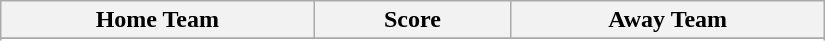<table class="wikitable" style="text-align: center; width:550px">
<tr>
<th scope="col" width="195px">Home Team</th>
<th scope="col" width="120px">Score</th>
<th scope="col" width="195px">Away Team</th>
</tr>
<tr>
</tr>
<tr>
</tr>
</table>
